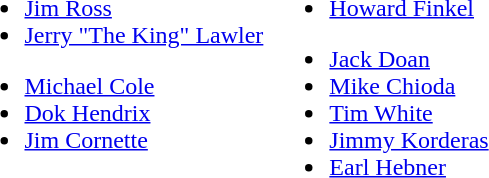<table border="0">
<tr>
<td valign="top"><br><ul><li><a href='#'>Jim Ross</a></li><li><a href='#'>Jerry "The King" Lawler</a></li></ul><ul><li><a href='#'>Michael Cole</a></li><li><a href='#'>Dok Hendrix</a></li><li><a href='#'>Jim Cornette</a></li></ul></td>
<td valign="top"><br><ul><li><a href='#'>Howard Finkel</a></li></ul><ul><li><a href='#'>Jack Doan</a></li><li><a href='#'>Mike Chioda</a></li><li><a href='#'>Tim White</a></li><li><a href='#'>Jimmy Korderas</a></li><li><a href='#'>Earl Hebner</a></li></ul></td>
</tr>
</table>
